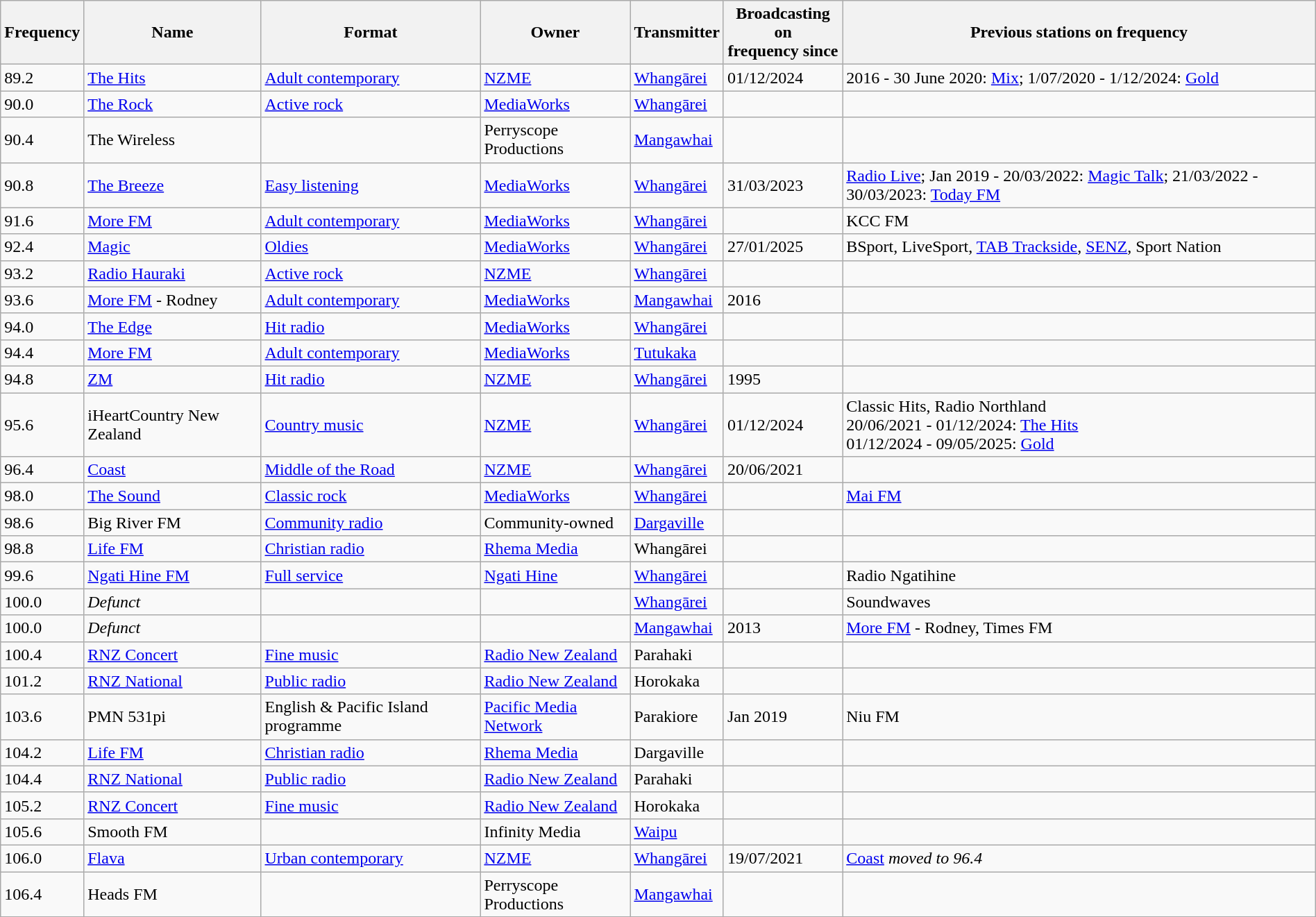<table class="wikitable sortable" width="100%">
<tr>
<th scope="col">Frequency</th>
<th scope="col">Name</th>
<th scope="col">Format</th>
<th scope="col">Owner</th>
<th scope="col">Transmitter</th>
<th scope="col">Broadcasting on<br>frequency since</th>
<th scope="col" class="unsortable">Previous stations on frequency</th>
</tr>
<tr>
<td>89.2</td>
<td><a href='#'>The Hits</a></td>
<td><a href='#'>Adult contemporary</a></td>
<td><a href='#'>NZME</a></td>
<td><a href='#'>Whangārei</a></td>
<td>01/12/2024</td>
<td>2016 - 30 June 2020: <a href='#'>Mix</a>; 1/07/2020 - 1/12/2024: <a href='#'>Gold</a></td>
</tr>
<tr>
<td>90.0</td>
<td><a href='#'>The Rock</a></td>
<td><a href='#'>Active rock</a></td>
<td><a href='#'>MediaWorks</a></td>
<td><a href='#'>Whangārei</a></td>
<td></td>
<td></td>
</tr>
<tr>
<td>90.4</td>
<td>The Wireless </td>
<td></td>
<td>Perryscope Productions</td>
<td><a href='#'>Mangawhai</a></td>
<td></td>
<td></td>
</tr>
<tr>
<td>90.8</td>
<td><a href='#'>The Breeze</a></td>
<td><a href='#'>Easy listening</a></td>
<td><a href='#'>MediaWorks</a></td>
<td><a href='#'>Whangārei</a></td>
<td>31/03/2023</td>
<td><a href='#'>Radio Live</a>; Jan 2019 - 20/03/2022: <a href='#'>Magic Talk</a>; 21/03/2022 - 30/03/2023: <a href='#'>Today FM</a></td>
</tr>
<tr>
<td>91.6</td>
<td><a href='#'>More FM</a></td>
<td><a href='#'>Adult contemporary</a></td>
<td><a href='#'>MediaWorks</a></td>
<td><a href='#'>Whangārei</a></td>
<td></td>
<td>KCC FM</td>
</tr>
<tr>
<td>92.4</td>
<td><a href='#'>Magic</a></td>
<td><a href='#'>Oldies</a></td>
<td><a href='#'>MediaWorks</a></td>
<td><a href='#'>Whangārei</a></td>
<td>27/01/2025</td>
<td>BSport, LiveSport, <a href='#'>TAB Trackside</a>, <a href='#'>SENZ</a>, Sport Nation</td>
</tr>
<tr>
<td>93.2</td>
<td><a href='#'>Radio Hauraki</a></td>
<td><a href='#'>Active rock</a></td>
<td><a href='#'>NZME</a></td>
<td><a href='#'>Whangārei</a></td>
<td></td>
<td></td>
</tr>
<tr>
<td>93.6</td>
<td><a href='#'>More FM</a> - Rodney</td>
<td><a href='#'>Adult contemporary</a></td>
<td><a href='#'>MediaWorks</a></td>
<td><a href='#'>Mangawhai</a></td>
<td>2016</td>
<td></td>
</tr>
<tr>
<td>94.0</td>
<td><a href='#'>The Edge</a></td>
<td><a href='#'>Hit radio</a></td>
<td><a href='#'>MediaWorks</a></td>
<td><a href='#'>Whangārei</a></td>
<td></td>
<td></td>
</tr>
<tr>
<td>94.4</td>
<td><a href='#'>More FM</a></td>
<td><a href='#'>Adult contemporary</a></td>
<td><a href='#'>MediaWorks</a></td>
<td><a href='#'>Tutukaka</a></td>
<td></td>
<td></td>
</tr>
<tr>
<td>94.8</td>
<td><a href='#'>ZM</a></td>
<td><a href='#'>Hit radio</a></td>
<td><a href='#'>NZME</a></td>
<td><a href='#'>Whangārei</a></td>
<td>1995</td>
<td></td>
</tr>
<tr>
<td>95.6</td>
<td>iHeartCountry New Zealand</td>
<td><a href='#'>Country music</a></td>
<td><a href='#'>NZME</a></td>
<td><a href='#'>Whangārei</a></td>
<td>01/12/2024</td>
<td>Classic Hits, Radio Northland <br> 20/06/2021 - 01/12/2024: <a href='#'>The Hits</a><br> 01/12/2024 - 09/05/2025: <a href='#'>Gold</a></td>
</tr>
<tr>
<td>96.4</td>
<td><a href='#'>Coast</a></td>
<td><a href='#'>Middle of the Road</a></td>
<td><a href='#'>NZME</a></td>
<td><a href='#'>Whangārei</a></td>
<td>20/06/2021</td>
<td></td>
</tr>
<tr>
<td>98.0</td>
<td><a href='#'>The Sound</a></td>
<td><a href='#'>Classic rock</a></td>
<td><a href='#'>MediaWorks</a></td>
<td><a href='#'>Whangārei</a></td>
<td></td>
<td><a href='#'>Mai FM</a></td>
</tr>
<tr>
<td>98.6</td>
<td>Big River FM</td>
<td><a href='#'>Community radio</a></td>
<td>Community-owned</td>
<td><a href='#'>Dargaville</a></td>
<td></td>
<td></td>
</tr>
<tr>
<td>98.8</td>
<td><a href='#'>Life FM</a></td>
<td><a href='#'>Christian radio</a></td>
<td><a href='#'>Rhema Media</a></td>
<td>Whangārei</td>
<td></td>
<td></td>
</tr>
<tr>
<td>99.6</td>
<td><a href='#'>Ngati Hine FM</a></td>
<td><a href='#'>Full service</a></td>
<td><a href='#'>Ngati Hine</a></td>
<td><a href='#'>Whangārei</a></td>
<td></td>
<td>Radio Ngatihine</td>
</tr>
<tr>
<td>100.0</td>
<td><em>Defunct</em></td>
<td></td>
<td></td>
<td><a href='#'>Whangārei</a></td>
<td></td>
<td>Soundwaves</td>
</tr>
<tr>
<td>100.0</td>
<td><em>Defunct</em></td>
<td></td>
<td></td>
<td><a href='#'>Mangawhai</a></td>
<td>2013</td>
<td><a href='#'>More FM</a> - Rodney, Times FM</td>
</tr>
<tr>
<td>100.4</td>
<td><a href='#'>RNZ Concert</a></td>
<td><a href='#'>Fine music</a></td>
<td><a href='#'>Radio New Zealand</a></td>
<td>Parahaki</td>
<td></td>
<td></td>
</tr>
<tr>
<td>101.2</td>
<td><a href='#'>RNZ National</a></td>
<td><a href='#'>Public radio</a></td>
<td><a href='#'>Radio New Zealand</a></td>
<td>Horokaka</td>
<td></td>
<td></td>
</tr>
<tr>
<td>103.6</td>
<td Pacific Media Network#Radio 531pi>PMN 531pi</td>
<td>English & Pacific Island programme</td>
<td><a href='#'>Pacific Media Network</a></td>
<td>Parakiore</td>
<td>Jan 2019</td>
<td>Niu FM</td>
</tr>
<tr>
<td>104.2</td>
<td><a href='#'>Life FM</a></td>
<td><a href='#'>Christian radio</a></td>
<td><a href='#'>Rhema Media</a></td>
<td>Dargaville</td>
<td></td>
<td></td>
</tr>
<tr>
<td>104.4</td>
<td><a href='#'>RNZ National</a></td>
<td><a href='#'>Public radio</a></td>
<td><a href='#'>Radio New Zealand</a></td>
<td>Parahaki</td>
<td></td>
<td></td>
</tr>
<tr>
<td>105.2</td>
<td><a href='#'>RNZ Concert</a></td>
<td><a href='#'>Fine music</a></td>
<td><a href='#'>Radio New Zealand</a></td>
<td>Horokaka</td>
<td></td>
<td></td>
</tr>
<tr>
<td>105.6</td>
<td>Smooth FM </td>
<td></td>
<td>Infinity Media</td>
<td><a href='#'>Waipu</a></td>
<td></td>
<td></td>
</tr>
<tr>
<td>106.0</td>
<td><a href='#'>Flava</a></td>
<td><a href='#'>Urban contemporary</a></td>
<td><a href='#'>NZME</a></td>
<td><a href='#'>Whangārei</a></td>
<td>19/07/2021</td>
<td><a href='#'>Coast</a> <em>moved to 96.4</em></td>
</tr>
<tr>
<td>106.4</td>
<td>Heads FM</td>
<td></td>
<td>Perryscope Productions</td>
<td><a href='#'>Mangawhai</a></td>
<td></td>
<td></td>
</tr>
<tr>
</tr>
</table>
